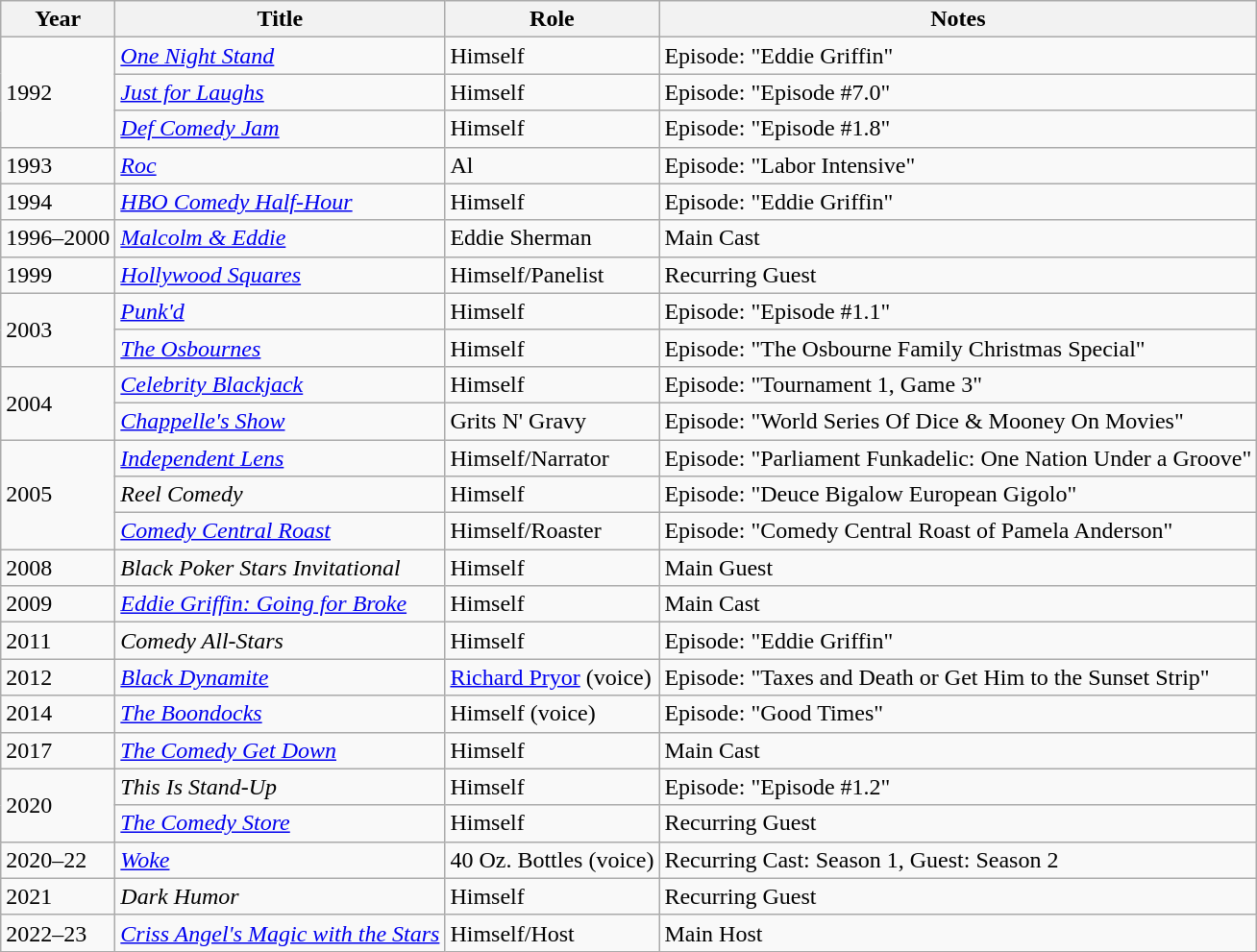<table class="wikitable sortable">
<tr>
<th>Year</th>
<th>Title</th>
<th>Role</th>
<th>Notes</th>
</tr>
<tr>
<td rowspan=3>1992</td>
<td><em><a href='#'>One Night Stand</a></em></td>
<td>Himself</td>
<td>Episode: "Eddie Griffin"</td>
</tr>
<tr>
<td><em><a href='#'>Just for Laughs</a></em></td>
<td>Himself</td>
<td>Episode: "Episode #7.0"</td>
</tr>
<tr>
<td><em><a href='#'>Def Comedy Jam</a></em></td>
<td>Himself</td>
<td>Episode: "Episode #1.8"</td>
</tr>
<tr>
<td>1993</td>
<td><em><a href='#'>Roc</a></em></td>
<td>Al</td>
<td>Episode: "Labor Intensive"</td>
</tr>
<tr>
<td>1994</td>
<td><em><a href='#'>HBO Comedy Half-Hour</a></em></td>
<td>Himself</td>
<td>Episode: "Eddie Griffin"</td>
</tr>
<tr>
<td>1996–2000</td>
<td><em><a href='#'>Malcolm & Eddie</a></em></td>
<td>Eddie Sherman</td>
<td>Main Cast</td>
</tr>
<tr>
<td>1999</td>
<td><em><a href='#'>Hollywood Squares</a></em></td>
<td>Himself/Panelist</td>
<td>Recurring Guest</td>
</tr>
<tr>
<td rowspan=2>2003</td>
<td><em><a href='#'>Punk'd</a></em></td>
<td>Himself</td>
<td>Episode: "Episode #1.1"</td>
</tr>
<tr>
<td><em><a href='#'>The Osbournes</a></em></td>
<td>Himself</td>
<td>Episode: "The Osbourne Family Christmas Special"</td>
</tr>
<tr>
<td rowspan=2>2004</td>
<td><em><a href='#'>Celebrity Blackjack</a></em></td>
<td>Himself</td>
<td>Episode: "Tournament 1, Game 3"</td>
</tr>
<tr>
<td><em><a href='#'>Chappelle's Show</a></em></td>
<td>Grits N' Gravy</td>
<td>Episode: "World Series Of Dice & Mooney On Movies"</td>
</tr>
<tr>
<td rowspan=3>2005</td>
<td><em><a href='#'>Independent Lens</a></em></td>
<td>Himself/Narrator</td>
<td>Episode: "Parliament Funkadelic: One Nation Under a Groove"</td>
</tr>
<tr>
<td><em>Reel Comedy</em></td>
<td>Himself</td>
<td>Episode: "Deuce Bigalow European Gigolo"</td>
</tr>
<tr>
<td><em><a href='#'>Comedy Central Roast</a></em></td>
<td>Himself/Roaster</td>
<td>Episode: "Comedy Central Roast of Pamela Anderson"</td>
</tr>
<tr>
<td>2008</td>
<td><em>Black Poker Stars Invitational</em></td>
<td>Himself</td>
<td>Main Guest</td>
</tr>
<tr>
<td>2009</td>
<td><em><a href='#'>Eddie Griffin: Going for Broke</a></em></td>
<td>Himself</td>
<td>Main Cast</td>
</tr>
<tr>
<td>2011</td>
<td><em>Comedy All-Stars</em></td>
<td>Himself</td>
<td>Episode: "Eddie Griffin"</td>
</tr>
<tr>
<td>2012</td>
<td><em><a href='#'>Black Dynamite</a></em></td>
<td><a href='#'>Richard Pryor</a> (voice)</td>
<td>Episode: "Taxes and Death or Get Him to the Sunset Strip"</td>
</tr>
<tr>
<td>2014</td>
<td><em><a href='#'>The Boondocks</a></em></td>
<td>Himself (voice)</td>
<td>Episode: "Good Times"</td>
</tr>
<tr>
<td>2017</td>
<td><em><a href='#'>The Comedy Get Down</a></em></td>
<td>Himself</td>
<td>Main Cast</td>
</tr>
<tr>
<td rowspan=2>2020</td>
<td><em>This Is Stand-Up</em></td>
<td>Himself</td>
<td>Episode: "Episode #1.2"</td>
</tr>
<tr>
<td><em><a href='#'>The Comedy Store</a></em></td>
<td>Himself</td>
<td>Recurring Guest</td>
</tr>
<tr>
<td>2020–22</td>
<td><em><a href='#'>Woke</a></em></td>
<td>40 Oz. Bottles (voice)</td>
<td>Recurring Cast: Season 1, Guest: Season 2</td>
</tr>
<tr>
<td>2021</td>
<td><em>Dark Humor</em></td>
<td>Himself</td>
<td>Recurring Guest</td>
</tr>
<tr>
<td>2022–23</td>
<td><em><a href='#'>Criss Angel's Magic with the Stars</a></em></td>
<td>Himself/Host</td>
<td>Main Host</td>
</tr>
</table>
